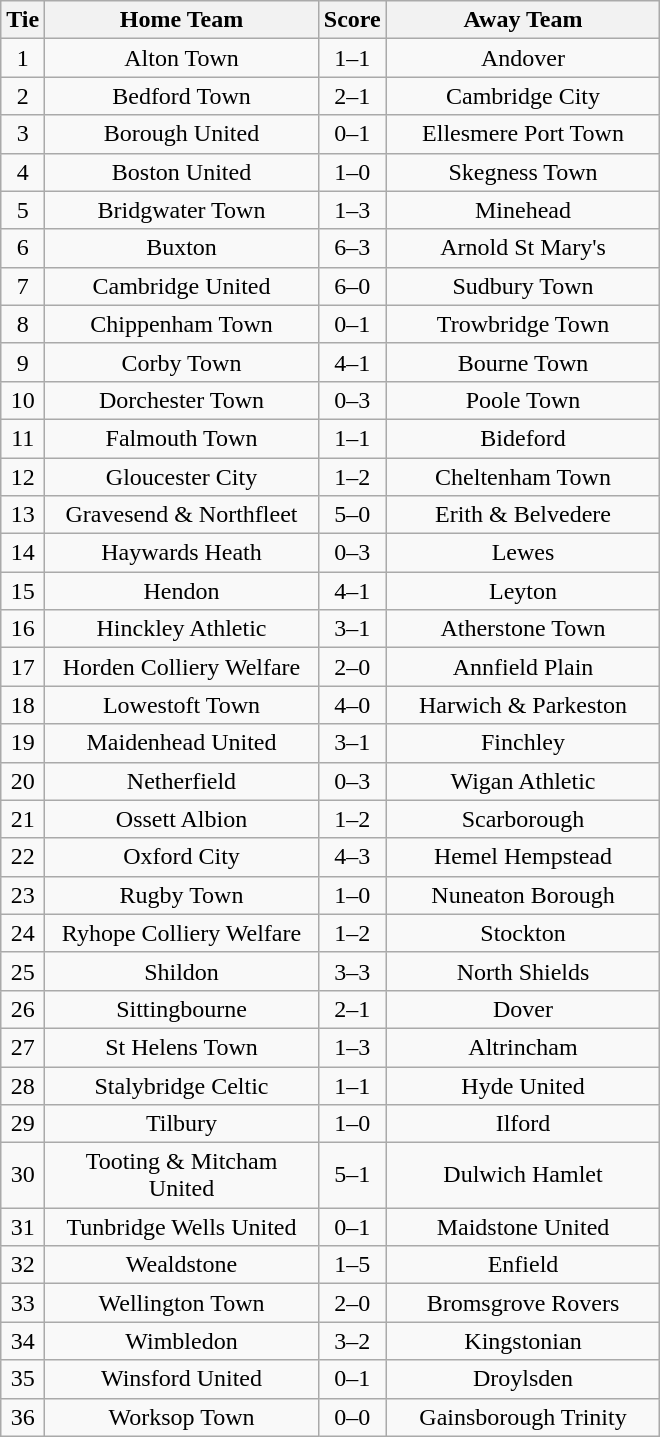<table class="wikitable" style="text-align:center;">
<tr>
<th width=20>Tie</th>
<th width=175>Home Team</th>
<th width=20>Score</th>
<th width=175>Away Team</th>
</tr>
<tr>
<td>1</td>
<td>Alton Town</td>
<td>1–1</td>
<td>Andover</td>
</tr>
<tr>
<td>2</td>
<td>Bedford Town</td>
<td>2–1</td>
<td>Cambridge City</td>
</tr>
<tr>
<td>3</td>
<td>Borough United</td>
<td>0–1</td>
<td>Ellesmere Port Town</td>
</tr>
<tr>
<td>4</td>
<td>Boston United</td>
<td>1–0</td>
<td>Skegness Town</td>
</tr>
<tr>
<td>5</td>
<td>Bridgwater Town</td>
<td>1–3</td>
<td>Minehead</td>
</tr>
<tr>
<td>6</td>
<td>Buxton</td>
<td>6–3</td>
<td>Arnold St Mary's</td>
</tr>
<tr>
<td>7</td>
<td>Cambridge United</td>
<td>6–0</td>
<td>Sudbury Town</td>
</tr>
<tr>
<td>8</td>
<td>Chippenham Town</td>
<td>0–1</td>
<td>Trowbridge Town</td>
</tr>
<tr>
<td>9</td>
<td>Corby Town</td>
<td>4–1</td>
<td>Bourne Town</td>
</tr>
<tr>
<td>10</td>
<td>Dorchester Town</td>
<td>0–3</td>
<td>Poole Town</td>
</tr>
<tr>
<td>11</td>
<td>Falmouth Town</td>
<td>1–1</td>
<td>Bideford</td>
</tr>
<tr>
<td>12</td>
<td>Gloucester City</td>
<td>1–2</td>
<td>Cheltenham Town</td>
</tr>
<tr>
<td>13</td>
<td>Gravesend & Northfleet</td>
<td>5–0</td>
<td>Erith & Belvedere</td>
</tr>
<tr>
<td>14</td>
<td>Haywards Heath</td>
<td>0–3</td>
<td>Lewes</td>
</tr>
<tr>
<td>15</td>
<td>Hendon</td>
<td>4–1</td>
<td>Leyton</td>
</tr>
<tr>
<td>16</td>
<td>Hinckley Athletic</td>
<td>3–1</td>
<td>Atherstone Town</td>
</tr>
<tr>
<td>17</td>
<td>Horden Colliery Welfare</td>
<td>2–0</td>
<td>Annfield Plain</td>
</tr>
<tr>
<td>18</td>
<td>Lowestoft Town</td>
<td>4–0</td>
<td>Harwich & Parkeston</td>
</tr>
<tr>
<td>19</td>
<td>Maidenhead United</td>
<td>3–1</td>
<td>Finchley</td>
</tr>
<tr>
<td>20</td>
<td>Netherfield</td>
<td>0–3</td>
<td>Wigan Athletic</td>
</tr>
<tr>
<td>21</td>
<td>Ossett Albion</td>
<td>1–2</td>
<td>Scarborough</td>
</tr>
<tr>
<td>22</td>
<td>Oxford City</td>
<td>4–3</td>
<td>Hemel Hempstead</td>
</tr>
<tr>
<td>23</td>
<td>Rugby Town</td>
<td>1–0</td>
<td>Nuneaton Borough</td>
</tr>
<tr>
<td>24</td>
<td>Ryhope Colliery Welfare</td>
<td>1–2</td>
<td>Stockton</td>
</tr>
<tr>
<td>25</td>
<td>Shildon</td>
<td>3–3</td>
<td>North Shields</td>
</tr>
<tr>
<td>26</td>
<td>Sittingbourne</td>
<td>2–1</td>
<td>Dover</td>
</tr>
<tr>
<td>27</td>
<td>St Helens Town</td>
<td>1–3</td>
<td>Altrincham</td>
</tr>
<tr>
<td>28</td>
<td>Stalybridge Celtic</td>
<td>1–1</td>
<td>Hyde United</td>
</tr>
<tr>
<td>29</td>
<td>Tilbury</td>
<td>1–0</td>
<td>Ilford</td>
</tr>
<tr>
<td>30</td>
<td>Tooting & Mitcham United</td>
<td>5–1</td>
<td>Dulwich Hamlet</td>
</tr>
<tr>
<td>31</td>
<td>Tunbridge Wells United</td>
<td>0–1</td>
<td>Maidstone United</td>
</tr>
<tr>
<td>32</td>
<td>Wealdstone</td>
<td>1–5</td>
<td>Enfield</td>
</tr>
<tr>
<td>33</td>
<td>Wellington Town</td>
<td>2–0</td>
<td>Bromsgrove Rovers</td>
</tr>
<tr>
<td>34</td>
<td>Wimbledon</td>
<td>3–2</td>
<td>Kingstonian</td>
</tr>
<tr>
<td>35</td>
<td>Winsford United</td>
<td>0–1</td>
<td>Droylsden</td>
</tr>
<tr>
<td>36</td>
<td>Worksop Town</td>
<td>0–0</td>
<td>Gainsborough Trinity</td>
</tr>
</table>
